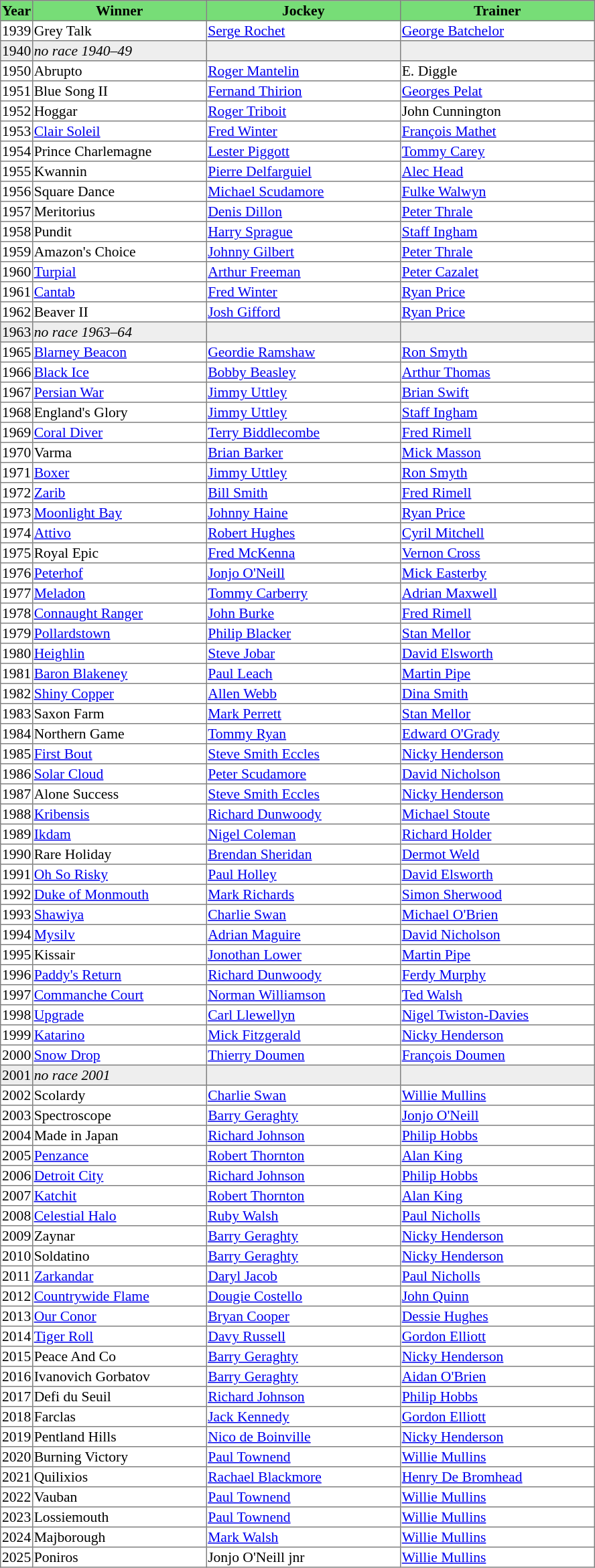<table class = "sortable" | border="1" style="border-collapse: collapse; font-size:90%">
<tr bgcolor="#77dd77" align="center">
<th>Year</th>
<th>Winner</th>
<th>Jockey</th>
<th>Trainer</th>
</tr>
<tr>
<td>1939</td>
<td width=170px>Grey Talk</td>
<td width=190px><a href='#'>Serge Rochet</a></td>
<td width=190px><a href='#'>George Batchelor</a></td>
</tr>
<tr bgcolor="#eeeeee">
<td><span>1940</span></td>
<td><em>no race 1940–49</em></td>
<td></td>
<td></td>
</tr>
<tr>
<td>1950</td>
<td>Abrupto</td>
<td><a href='#'>Roger Mantelin</a></td>
<td>E. Diggle</td>
</tr>
<tr>
<td>1951</td>
<td>Blue Song II</td>
<td><a href='#'>Fernand Thirion</a></td>
<td><a href='#'>Georges Pelat</a></td>
</tr>
<tr>
<td>1952</td>
<td>Hoggar</td>
<td><a href='#'>Roger Triboit</a></td>
<td>John Cunnington </td>
</tr>
<tr>
<td>1953</td>
<td><a href='#'>Clair Soleil</a></td>
<td><a href='#'>Fred Winter</a></td>
<td><a href='#'>François Mathet</a></td>
</tr>
<tr>
<td>1954</td>
<td>Prince Charlemagne</td>
<td><a href='#'>Lester Piggott</a></td>
<td><a href='#'>Tommy Carey</a></td>
</tr>
<tr>
<td>1955</td>
<td>Kwannin</td>
<td><a href='#'>Pierre Delfarguiel</a></td>
<td><a href='#'>Alec Head</a></td>
</tr>
<tr>
<td>1956</td>
<td>Square Dance</td>
<td><a href='#'>Michael Scudamore</a></td>
<td><a href='#'>Fulke Walwyn</a></td>
</tr>
<tr>
<td>1957</td>
<td>Meritorius</td>
<td><a href='#'>Denis Dillon</a></td>
<td><a href='#'>Peter Thrale</a></td>
</tr>
<tr>
<td>1958</td>
<td>Pundit</td>
<td><a href='#'>Harry Sprague</a></td>
<td><a href='#'>Staff Ingham</a></td>
</tr>
<tr>
<td>1959</td>
<td>Amazon's Choice</td>
<td><a href='#'>Johnny Gilbert</a></td>
<td><a href='#'>Peter Thrale</a></td>
</tr>
<tr>
<td>1960</td>
<td><a href='#'>Turpial</a></td>
<td><a href='#'>Arthur Freeman</a></td>
<td><a href='#'>Peter Cazalet</a></td>
</tr>
<tr>
<td>1961</td>
<td><a href='#'>Cantab</a></td>
<td><a href='#'>Fred Winter</a></td>
<td><a href='#'>Ryan Price</a></td>
</tr>
<tr>
<td>1962</td>
<td>Beaver II</td>
<td><a href='#'>Josh Gifford</a></td>
<td><a href='#'>Ryan Price</a></td>
</tr>
<tr bgcolor="#eeeeee">
<td><span>1963</span></td>
<td><em>no race 1963–64</em></td>
<td></td>
<td></td>
</tr>
<tr>
<td>1965</td>
<td><a href='#'>Blarney Beacon</a></td>
<td><a href='#'>Geordie Ramshaw</a></td>
<td><a href='#'>Ron Smyth</a></td>
</tr>
<tr>
<td>1966</td>
<td><a href='#'>Black Ice</a></td>
<td><a href='#'>Bobby Beasley</a></td>
<td><a href='#'>Arthur Thomas</a></td>
</tr>
<tr>
<td>1967</td>
<td><a href='#'>Persian War</a></td>
<td><a href='#'>Jimmy Uttley</a></td>
<td><a href='#'>Brian Swift</a></td>
</tr>
<tr>
<td>1968</td>
<td>England's Glory</td>
<td><a href='#'>Jimmy Uttley</a></td>
<td><a href='#'>Staff Ingham</a></td>
</tr>
<tr>
<td>1969</td>
<td><a href='#'>Coral Diver</a></td>
<td><a href='#'>Terry Biddlecombe</a></td>
<td><a href='#'>Fred Rimell</a></td>
</tr>
<tr>
<td>1970</td>
<td>Varma</td>
<td><a href='#'>Brian Barker</a></td>
<td><a href='#'>Mick Masson</a></td>
</tr>
<tr>
<td>1971</td>
<td><a href='#'>Boxer</a></td>
<td><a href='#'>Jimmy Uttley</a></td>
<td><a href='#'>Ron Smyth</a></td>
</tr>
<tr>
<td>1972</td>
<td><a href='#'>Zarib</a></td>
<td><a href='#'>Bill Smith</a></td>
<td><a href='#'>Fred Rimell</a></td>
</tr>
<tr>
<td>1973</td>
<td><a href='#'>Moonlight Bay</a></td>
<td><a href='#'>Johnny Haine</a></td>
<td><a href='#'>Ryan Price</a></td>
</tr>
<tr>
<td>1974</td>
<td><a href='#'>Attivo</a></td>
<td><a href='#'>Robert Hughes</a></td>
<td><a href='#'>Cyril Mitchell</a></td>
</tr>
<tr>
<td>1975</td>
<td>Royal Epic</td>
<td><a href='#'>Fred McKenna</a></td>
<td><a href='#'>Vernon Cross</a></td>
</tr>
<tr>
<td>1976</td>
<td><a href='#'>Peterhof</a></td>
<td><a href='#'>Jonjo O'Neill</a></td>
<td><a href='#'>Mick Easterby</a></td>
</tr>
<tr>
<td>1977</td>
<td><a href='#'>Meladon</a></td>
<td><a href='#'>Tommy Carberry</a></td>
<td><a href='#'>Adrian Maxwell</a></td>
</tr>
<tr>
<td>1978</td>
<td><a href='#'>Connaught Ranger</a></td>
<td><a href='#'>John Burke</a></td>
<td><a href='#'>Fred Rimell</a></td>
</tr>
<tr>
<td>1979</td>
<td><a href='#'>Pollardstown</a></td>
<td><a href='#'>Philip Blacker</a></td>
<td><a href='#'>Stan Mellor</a></td>
</tr>
<tr>
<td>1980</td>
<td><a href='#'>Heighlin</a></td>
<td><a href='#'>Steve Jobar</a></td>
<td><a href='#'>David Elsworth</a></td>
</tr>
<tr>
<td>1981</td>
<td><a href='#'>Baron Blakeney</a></td>
<td><a href='#'>Paul Leach</a></td>
<td><a href='#'>Martin Pipe</a></td>
</tr>
<tr>
<td>1982</td>
<td><a href='#'>Shiny Copper</a></td>
<td><a href='#'>Allen Webb</a></td>
<td><a href='#'>Dina Smith</a></td>
</tr>
<tr>
<td>1983</td>
<td>Saxon Farm</td>
<td><a href='#'>Mark Perrett</a></td>
<td><a href='#'>Stan Mellor</a></td>
</tr>
<tr>
<td>1984</td>
<td>Northern Game</td>
<td><a href='#'>Tommy Ryan</a></td>
<td><a href='#'>Edward O'Grady</a></td>
</tr>
<tr>
<td>1985</td>
<td><a href='#'>First Bout</a></td>
<td><a href='#'>Steve Smith Eccles</a></td>
<td><a href='#'>Nicky Henderson</a></td>
</tr>
<tr>
<td>1986</td>
<td><a href='#'>Solar Cloud</a></td>
<td><a href='#'>Peter Scudamore</a></td>
<td><a href='#'>David Nicholson</a></td>
</tr>
<tr>
<td>1987</td>
<td>Alone Success</td>
<td><a href='#'>Steve Smith Eccles</a></td>
<td><a href='#'>Nicky Henderson</a></td>
</tr>
<tr>
<td>1988</td>
<td><a href='#'>Kribensis</a></td>
<td><a href='#'>Richard Dunwoody</a></td>
<td><a href='#'>Michael Stoute</a></td>
</tr>
<tr>
<td>1989</td>
<td><a href='#'>Ikdam</a></td>
<td><a href='#'>Nigel Coleman</a></td>
<td><a href='#'>Richard Holder</a></td>
</tr>
<tr>
<td>1990</td>
<td>Rare Holiday</td>
<td><a href='#'>Brendan Sheridan</a></td>
<td><a href='#'>Dermot Weld</a></td>
</tr>
<tr>
<td>1991</td>
<td><a href='#'>Oh So Risky</a></td>
<td><a href='#'>Paul Holley</a></td>
<td><a href='#'>David Elsworth</a></td>
</tr>
<tr>
<td>1992</td>
<td><a href='#'>Duke of Monmouth</a></td>
<td><a href='#'>Mark Richards</a></td>
<td><a href='#'>Simon Sherwood</a></td>
</tr>
<tr>
<td>1993</td>
<td><a href='#'>Shawiya</a></td>
<td><a href='#'>Charlie Swan</a></td>
<td><a href='#'>Michael O'Brien</a></td>
</tr>
<tr>
<td>1994</td>
<td><a href='#'>Mysilv</a></td>
<td><a href='#'>Adrian Maguire</a></td>
<td><a href='#'>David Nicholson</a></td>
</tr>
<tr>
<td>1995</td>
<td>Kissair</td>
<td><a href='#'>Jonothan Lower</a></td>
<td><a href='#'>Martin Pipe</a></td>
</tr>
<tr>
<td>1996</td>
<td><a href='#'>Paddy's Return</a></td>
<td><a href='#'>Richard Dunwoody</a></td>
<td><a href='#'>Ferdy Murphy</a></td>
</tr>
<tr>
<td>1997</td>
<td><a href='#'>Commanche Court</a></td>
<td><a href='#'>Norman Williamson</a></td>
<td><a href='#'>Ted Walsh</a></td>
</tr>
<tr>
<td>1998</td>
<td><a href='#'>Upgrade</a></td>
<td><a href='#'>Carl Llewellyn</a></td>
<td><a href='#'>Nigel Twiston-Davies</a></td>
</tr>
<tr>
<td>1999</td>
<td><a href='#'>Katarino</a></td>
<td><a href='#'>Mick Fitzgerald</a></td>
<td><a href='#'>Nicky Henderson</a></td>
</tr>
<tr>
<td>2000</td>
<td><a href='#'>Snow Drop</a></td>
<td><a href='#'>Thierry Doumen</a></td>
<td><a href='#'>François Doumen</a></td>
</tr>
<tr bgcolor="#eeeeee">
<td><span>2001</span></td>
<td><em>no race 2001</em> </td>
<td></td>
<td></td>
</tr>
<tr>
<td>2002</td>
<td>Scolardy</td>
<td><a href='#'>Charlie Swan</a></td>
<td><a href='#'>Willie Mullins</a></td>
</tr>
<tr>
<td>2003</td>
<td>Spectroscope</td>
<td><a href='#'>Barry Geraghty</a></td>
<td><a href='#'>Jonjo O'Neill</a></td>
</tr>
<tr>
<td>2004</td>
<td>Made in Japan</td>
<td><a href='#'>Richard Johnson</a></td>
<td><a href='#'>Philip Hobbs</a></td>
</tr>
<tr>
<td>2005</td>
<td><a href='#'>Penzance</a></td>
<td><a href='#'>Robert Thornton</a></td>
<td><a href='#'>Alan King</a></td>
</tr>
<tr>
<td>2006</td>
<td><a href='#'>Detroit City</a></td>
<td><a href='#'>Richard Johnson</a></td>
<td><a href='#'>Philip Hobbs</a></td>
</tr>
<tr>
<td>2007</td>
<td><a href='#'>Katchit</a></td>
<td><a href='#'>Robert Thornton</a></td>
<td><a href='#'>Alan King</a></td>
</tr>
<tr>
<td>2008</td>
<td><a href='#'>Celestial Halo</a></td>
<td><a href='#'>Ruby Walsh</a></td>
<td><a href='#'>Paul Nicholls</a></td>
</tr>
<tr>
<td>2009</td>
<td>Zaynar</td>
<td><a href='#'>Barry Geraghty</a></td>
<td><a href='#'>Nicky Henderson</a></td>
</tr>
<tr>
<td>2010</td>
<td>Soldatino</td>
<td><a href='#'>Barry Geraghty</a></td>
<td><a href='#'>Nicky Henderson</a></td>
</tr>
<tr>
<td>2011</td>
<td><a href='#'>Zarkandar</a></td>
<td><a href='#'>Daryl Jacob</a></td>
<td><a href='#'>Paul Nicholls</a></td>
</tr>
<tr>
<td>2012</td>
<td><a href='#'>Countrywide Flame</a></td>
<td><a href='#'>Dougie Costello</a></td>
<td><a href='#'>John Quinn</a></td>
</tr>
<tr>
<td>2013</td>
<td><a href='#'>Our Conor</a></td>
<td><a href='#'>Bryan Cooper</a></td>
<td><a href='#'>Dessie Hughes</a></td>
</tr>
<tr>
<td>2014</td>
<td><a href='#'>Tiger Roll</a></td>
<td><a href='#'>Davy Russell</a></td>
<td><a href='#'>Gordon Elliott</a></td>
</tr>
<tr>
<td>2015</td>
<td>Peace And Co</td>
<td><a href='#'>Barry Geraghty</a></td>
<td><a href='#'>Nicky Henderson</a></td>
</tr>
<tr>
<td>2016</td>
<td>Ivanovich Gorbatov</td>
<td><a href='#'>Barry Geraghty</a></td>
<td><a href='#'>Aidan O'Brien</a></td>
</tr>
<tr>
<td>2017</td>
<td>Defi du Seuil</td>
<td><a href='#'>Richard Johnson</a></td>
<td><a href='#'>Philip Hobbs</a></td>
</tr>
<tr>
<td>2018</td>
<td>Farclas</td>
<td><a href='#'>Jack Kennedy</a></td>
<td><a href='#'>Gordon Elliott</a></td>
</tr>
<tr>
<td>2019</td>
<td>Pentland Hills</td>
<td><a href='#'>Nico de Boinville</a></td>
<td><a href='#'>Nicky Henderson</a></td>
</tr>
<tr>
<td>2020</td>
<td>Burning Victory</td>
<td><a href='#'>Paul Townend</a></td>
<td><a href='#'>Willie Mullins</a></td>
</tr>
<tr>
<td>2021</td>
<td>Quilixios</td>
<td><a href='#'>Rachael Blackmore</a></td>
<td><a href='#'>Henry De Bromhead</a></td>
</tr>
<tr>
<td>2022</td>
<td>Vauban</td>
<td><a href='#'>Paul Townend</a></td>
<td><a href='#'>Willie Mullins</a></td>
</tr>
<tr>
<td>2023</td>
<td>Lossiemouth</td>
<td><a href='#'>Paul Townend</a></td>
<td><a href='#'>Willie Mullins</a></td>
</tr>
<tr>
<td>2024</td>
<td>Majborough</td>
<td><a href='#'>Mark Walsh</a></td>
<td><a href='#'>Willie Mullins</a></td>
</tr>
<tr>
<td>2025</td>
<td>Poniros</td>
<td>Jonjo O'Neill jnr</td>
<td><a href='#'>Willie Mullins</a></td>
</tr>
</table>
